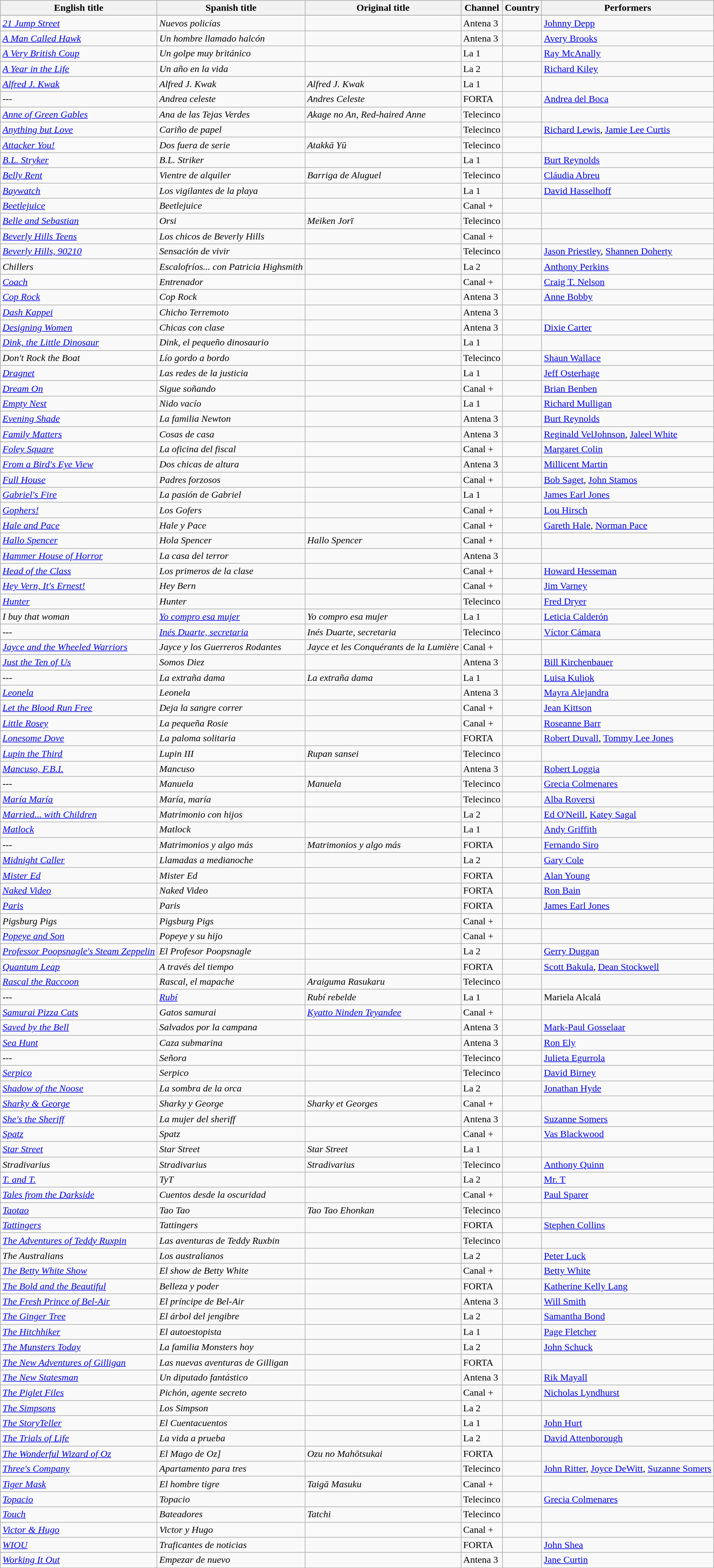<table class="wikitable sortable">
<tr bgcolor="#ececec" valign=top>
<th>English title</th>
<th>Spanish title</th>
<th>Original title</th>
<th>Channel</th>
<th>Country</th>
<th>Performers</th>
</tr>
<tr>
</tr>
<tr>
<td><em><a href='#'>21 Jump Street</a></em></td>
<td><em>Nuevos policías</em></td>
<td></td>
<td>Antena 3</td>
<td></td>
<td><a href='#'>Johnny Depp</a></td>
</tr>
<tr>
<td><em><a href='#'>A Man Called Hawk</a></em></td>
<td><em>Un hombre llamado halcón</em></td>
<td></td>
<td>Antena 3</td>
<td></td>
<td><a href='#'>Avery Brooks</a></td>
</tr>
<tr>
<td><em><a href='#'>A Very British Coup</a></em></td>
<td><em>Un golpe muy británico</em></td>
<td></td>
<td>La 1</td>
<td></td>
<td><a href='#'>Ray McAnally</a></td>
</tr>
<tr>
<td><em><a href='#'>A Year in the Life</a></em></td>
<td><em>Un año en la vida</em></td>
<td></td>
<td>La 2</td>
<td></td>
<td><a href='#'>Richard Kiley</a></td>
</tr>
<tr>
<td><em><a href='#'>Alfred J. Kwak</a></em></td>
<td><em>Alfred J. Kwak</em></td>
<td><em>Alfred J. Kwak</em></td>
<td>La 1</td>
<td> </td>
<td></td>
</tr>
<tr>
<td>---</td>
<td><em>Andrea celeste</em></td>
<td><em>Andres Celeste</em></td>
<td>FORTA</td>
<td></td>
<td><a href='#'>Andrea del Boca</a></td>
</tr>
<tr>
<td><em><a href='#'>Anne of Green Gables</a></em></td>
<td><em>Ana de las Tejas Verdes</em></td>
<td><em>Akage no An, Red-haired Anne</em></td>
<td>Telecinco</td>
<td></td>
<td></td>
</tr>
<tr>
<td><em><a href='#'>Anything but Love</a></em></td>
<td><em>Cariño de papel</em></td>
<td></td>
<td>Telecinco</td>
<td></td>
<td><a href='#'>Richard Lewis</a>, <a href='#'>Jamie Lee Curtis</a></td>
</tr>
<tr>
<td><em><a href='#'>Attacker You!</a></em></td>
<td><em>Dos fuera de serie</em></td>
<td><em>Atakkā Yū</em></td>
<td>Telecinco</td>
<td></td>
<td></td>
</tr>
<tr>
<td><em><a href='#'>B.L. Stryker</a></em></td>
<td><em>B.L. Striker</em></td>
<td></td>
<td>La 1</td>
<td></td>
<td><a href='#'>Burt Reynolds</a></td>
</tr>
<tr>
<td><em><a href='#'>Belly Rent</a></em></td>
<td><em>Vientre de alquiler</em></td>
<td><em>Barriga de Aluguel</em></td>
<td>Telecinco</td>
<td></td>
<td><a href='#'>Cláudia Abreu</a></td>
</tr>
<tr>
<td><em><a href='#'>Baywatch</a></em></td>
<td><em>Los vigilantes de la playa</em></td>
<td></td>
<td>La 1</td>
<td></td>
<td><a href='#'>David Hasselhoff</a></td>
</tr>
<tr>
<td><em><a href='#'>Beetlejuice</a></em></td>
<td><em>Beetlejuice</em></td>
<td></td>
<td>Canal +</td>
<td></td>
<td></td>
</tr>
<tr>
<td><em><a href='#'>Belle and Sebastian</a></em></td>
<td><em>Orsi</em></td>
<td><em>Meiken Jorī</em></td>
<td>Telecinco</td>
<td></td>
<td></td>
</tr>
<tr>
<td><em><a href='#'>Beverly Hills Teens</a></em></td>
<td><em>Los chicos de Beverly Hills</em></td>
<td></td>
<td>Canal +</td>
<td></td>
<td></td>
</tr>
<tr>
<td><em><a href='#'>Beverly Hills, 90210</a></em></td>
<td><em>Sensación de vivir</em></td>
<td></td>
<td>Telecinco</td>
<td></td>
<td><a href='#'>Jason Priestley</a>, <a href='#'>Shannen Doherty</a></td>
</tr>
<tr>
<td><em>Chillers</em></td>
<td><em>Escalofríos... con Patricia Highsmith</em></td>
<td></td>
<td>La 2</td>
<td></td>
<td><a href='#'>Anthony Perkins</a></td>
</tr>
<tr>
<td><em><a href='#'>Coach</a></em></td>
<td><em>Entrenador</em></td>
<td></td>
<td>Canal +</td>
<td></td>
<td><a href='#'>Craig T. Nelson</a></td>
</tr>
<tr>
<td><em><a href='#'>Cop Rock</a></em></td>
<td><em>Cop Rock</em></td>
<td></td>
<td>Antena 3</td>
<td></td>
<td><a href='#'>Anne Bobby</a></td>
</tr>
<tr>
<td><em><a href='#'>Dash Kappei</a></em></td>
<td><em>Chicho Terremoto</em></td>
<td></td>
<td>Antena 3</td>
<td></td>
<td></td>
</tr>
<tr>
<td><em><a href='#'>Designing Women</a></em></td>
<td><em>Chicas con clase </em></td>
<td></td>
<td>Antena 3</td>
<td></td>
<td><a href='#'>Dixie Carter</a></td>
</tr>
<tr>
<td><em><a href='#'>Dink, the Little Dinosaur</a></em></td>
<td><em>Dink, el pequeño dinosaurio</em></td>
<td></td>
<td>La 1</td>
<td></td>
<td></td>
</tr>
<tr>
<td><em>Don't Rock the Boat</em></td>
<td><em>Lío gordo a bordo</em></td>
<td></td>
<td>Telecinco</td>
<td></td>
<td><a href='#'>Shaun Wallace</a></td>
</tr>
<tr>
<td><em><a href='#'>Dragnet</a></em></td>
<td><em>Las redes de la justicia</em></td>
<td></td>
<td>La 1</td>
<td></td>
<td><a href='#'>Jeff Osterhage</a></td>
</tr>
<tr>
<td><em><a href='#'>Dream On</a></em></td>
<td><em>Sigue soñando</em></td>
<td></td>
<td>Canal +</td>
<td></td>
<td><a href='#'>Brian Benben</a></td>
</tr>
<tr>
<td><em><a href='#'>Empty Nest</a></em></td>
<td><em>Nido vacío</em></td>
<td></td>
<td>La 1</td>
<td></td>
<td><a href='#'>Richard Mulligan</a></td>
</tr>
<tr>
<td><em><a href='#'>Evening Shade</a></em></td>
<td><em>La familia Newton</em></td>
<td></td>
<td>Antena 3</td>
<td></td>
<td><a href='#'>Burt Reynolds</a></td>
</tr>
<tr>
<td><em><a href='#'>Family Matters</a></em></td>
<td><em>Cosas de casa</em></td>
<td></td>
<td>Antena 3</td>
<td></td>
<td><a href='#'>Reginald VelJohnson</a>, <a href='#'>Jaleel White</a></td>
</tr>
<tr>
<td><em><a href='#'>Foley Square</a></em></td>
<td><em>La oficina del fiscal</em></td>
<td></td>
<td>Canal +</td>
<td></td>
<td><a href='#'>Margaret Colin</a></td>
</tr>
<tr>
<td><em><a href='#'>From a Bird's Eye View</a></em></td>
<td><em>Dos chicas de altura</em></td>
<td></td>
<td>Antena 3</td>
<td></td>
<td><a href='#'>Millicent Martin</a></td>
</tr>
<tr>
<td><em><a href='#'>Full House</a></em></td>
<td><em>Padres forzosos </em></td>
<td></td>
<td>Canal +</td>
<td></td>
<td><a href='#'>Bob Saget</a>, <a href='#'>John Stamos</a></td>
</tr>
<tr>
<td><em><a href='#'>Gabriel's Fire</a></em></td>
<td><em>La pasión de Gabriel</em></td>
<td></td>
<td>La 1</td>
<td></td>
<td><a href='#'>James Earl Jones</a></td>
</tr>
<tr>
<td><em><a href='#'>Gophers!</a></em></td>
<td><em>Los Gofers</em></td>
<td></td>
<td>Canal +</td>
<td></td>
<td><a href='#'>Lou Hirsch</a></td>
</tr>
<tr>
<td><em><a href='#'>Hale and Pace</a></em></td>
<td><em>Hale y Pace</em></td>
<td></td>
<td>Canal +</td>
<td></td>
<td><a href='#'>Gareth Hale</a>, <a href='#'>Norman Pace</a></td>
</tr>
<tr>
<td><em><a href='#'>Hallo Spencer</a></em></td>
<td><em>Hola Spencer</em></td>
<td><em>Hallo Spencer</em></td>
<td>Canal +</td>
<td></td>
<td></td>
</tr>
<tr>
<td><em><a href='#'>Hammer House of Horror</a></em></td>
<td><em>La casa del terror</em></td>
<td></td>
<td>Antena 3</td>
<td></td>
<td></td>
</tr>
<tr>
<td><em><a href='#'>Head of the Class</a></em></td>
<td><em>Los primeros de la clase</em></td>
<td></td>
<td>Canal +</td>
<td></td>
<td><a href='#'>Howard Hesseman</a></td>
</tr>
<tr>
<td><em><a href='#'>Hey Vern, It's Ernest!</a></em></td>
<td><em>Hey Bern</em></td>
<td></td>
<td>Canal +</td>
<td></td>
<td><a href='#'>Jim Varney</a></td>
</tr>
<tr>
<td><em><a href='#'>Hunter</a></em></td>
<td><em>Hunter</em></td>
<td></td>
<td>Telecinco</td>
<td></td>
<td><a href='#'>Fred Dryer</a></td>
</tr>
<tr>
<td><em>I buy that woman</em></td>
<td><em><a href='#'>Yo compro esa mujer</a></em></td>
<td><em>Yo compro esa mujer</em></td>
<td>La 1</td>
<td></td>
<td><a href='#'>Leticia Calderón</a></td>
</tr>
<tr>
<td>---</td>
<td><em><a href='#'>Inés Duarte, secretaria</a></em></td>
<td><em>Inés Duarte, secretaria</em></td>
<td>Telecinco</td>
<td></td>
<td><a href='#'>Víctor Cámara</a></td>
</tr>
<tr>
<td><em><a href='#'>Jayce and the Wheeled Warriors</a></em></td>
<td><em>Jayce y los Guerreros Rodantes</em></td>
<td><em>Jayce et les Conquérants de la Lumière</em></td>
<td>Canal +</td>
<td></td>
<td></td>
</tr>
<tr>
<td><em><a href='#'>Just the Ten of Us</a></em></td>
<td><em>Somos Diez</em></td>
<td></td>
<td>Antena 3</td>
<td></td>
<td><a href='#'>Bill Kirchenbauer</a></td>
</tr>
<tr>
<td>---</td>
<td><em>La extraña dama</em></td>
<td><em>La extraña dama</em></td>
<td>La 1</td>
<td></td>
<td><a href='#'>Luisa Kuliok</a></td>
</tr>
<tr>
<td><em><a href='#'>Leonela</a></em></td>
<td><em>Leonela</em></td>
<td></td>
<td>Antena 3</td>
<td></td>
<td><a href='#'>Mayra Alejandra</a></td>
</tr>
<tr>
<td><em><a href='#'>Let the Blood Run Free</a></em></td>
<td><em>Deja la sangre correr</em></td>
<td></td>
<td>Canal +</td>
<td></td>
<td><a href='#'>Jean Kittson</a></td>
</tr>
<tr>
<td><em><a href='#'>Little Rosey</a></em></td>
<td><em>La pequeña Rosie</em></td>
<td></td>
<td>Canal +</td>
<td></td>
<td><a href='#'>Roseanne Barr</a></td>
</tr>
<tr>
<td><em><a href='#'>Lonesome Dove</a></em></td>
<td><em>La paloma solitaria</em></td>
<td></td>
<td>FORTA</td>
<td></td>
<td><a href='#'>Robert Duvall</a>, <a href='#'>Tommy Lee Jones</a></td>
</tr>
<tr>
<td><em><a href='#'>Lupin the Third</a></em></td>
<td><em>Lupin III</em></td>
<td><em>Rupan sansei</em></td>
<td>Telecinco</td>
<td></td>
<td></td>
</tr>
<tr>
<td><em><a href='#'>Mancuso, F.B.I.</a></em></td>
<td><em>Mancuso</em></td>
<td></td>
<td>Antena 3</td>
<td></td>
<td><a href='#'>Robert Loggia</a></td>
</tr>
<tr>
<td>---</td>
<td><em>Manuela</em></td>
<td><em>Manuela</em></td>
<td>Telecinco</td>
<td></td>
<td><a href='#'>Grecia Colmenares</a></td>
</tr>
<tr>
<td><em><a href='#'>María María</a></em></td>
<td><em>María, maría</em></td>
<td></td>
<td>Telecinco</td>
<td></td>
<td><a href='#'>Alba Roversi</a></td>
</tr>
<tr>
<td><em><a href='#'>Married... with Children</a></em></td>
<td><em>Matrimonio con hijos</em></td>
<td></td>
<td>La 2</td>
<td></td>
<td><a href='#'>Ed O'Neill</a>, <a href='#'>Katey Sagal</a></td>
</tr>
<tr>
<td><em><a href='#'>Matlock</a></em></td>
<td><em>Matlock </em></td>
<td></td>
<td>La 1</td>
<td></td>
<td><a href='#'>Andy Griffith</a></td>
</tr>
<tr>
<td>---</td>
<td><em>Matrimonios y algo más</em></td>
<td><em>Matrimonios y algo más</em></td>
<td>FORTA</td>
<td></td>
<td><a href='#'>Fernando Siro</a></td>
</tr>
<tr>
<td><em><a href='#'>Midnight Caller</a></em></td>
<td><em>Llamadas a medianoche</em></td>
<td></td>
<td>La 2</td>
<td></td>
<td><a href='#'>Gary Cole</a></td>
</tr>
<tr>
<td><em><a href='#'>Mister Ed</a></em></td>
<td><em>Mister Ed</em></td>
<td></td>
<td>FORTA</td>
<td></td>
<td><a href='#'>Alan Young</a></td>
</tr>
<tr>
<td><em><a href='#'>Naked Video</a></em></td>
<td><em>Naked Video</em></td>
<td></td>
<td>FORTA</td>
<td></td>
<td><a href='#'>Ron Bain</a></td>
</tr>
<tr>
<td><em><a href='#'>Paris</a></em></td>
<td><em>Paris</em></td>
<td></td>
<td>FORTA</td>
<td></td>
<td><a href='#'>James Earl Jones</a></td>
</tr>
<tr>
<td><em>Pigsburg Pigs</em></td>
<td><em>Pigsburg Pigs</em></td>
<td></td>
<td>Canal +</td>
<td></td>
<td></td>
</tr>
<tr>
<td><em><a href='#'>Popeye and Son</a></em></td>
<td><em>Popeye y su hijo</em></td>
<td></td>
<td>Canal +</td>
<td></td>
<td></td>
</tr>
<tr>
<td><em><a href='#'>Professor Poopsnagle's Steam Zeppelin</a></em></td>
<td><em>El Profesor Poopsnagle</em></td>
<td></td>
<td>La 2</td>
<td></td>
<td><a href='#'>Gerry Duggan</a></td>
</tr>
<tr>
<td><em><a href='#'>Quantum Leap</a></em></td>
<td><em>A través del tiempo </em></td>
<td></td>
<td>FORTA</td>
<td></td>
<td><a href='#'>Scott Bakula</a>, <a href='#'>Dean Stockwell</a></td>
</tr>
<tr>
<td><em><a href='#'>Rascal the Raccoon</a></em></td>
<td><em>Rascal, el mapache</em></td>
<td><em>Araiguma Rasukaru</em></td>
<td>Telecinco</td>
<td></td>
<td></td>
</tr>
<tr>
<td>---</td>
<td><em><a href='#'>Rubí</a></em></td>
<td><em>Rubí rebelde</em></td>
<td>La 1</td>
<td></td>
<td>Mariela Alcalá</td>
</tr>
<tr>
<td><em><a href='#'>Samurai Pizza Cats</a></em></td>
<td><em>Gatos samurai</em></td>
<td><em><a href='#'>Kyatto Ninden Teyandee</a></em></td>
<td>Canal +</td>
<td></td>
<td></td>
</tr>
<tr>
<td><em><a href='#'>Saved by the Bell</a></em></td>
<td><em>Salvados por la campana</em></td>
<td></td>
<td>Antena 3</td>
<td></td>
<td><a href='#'>Mark-Paul Gosselaar</a></td>
</tr>
<tr>
<td><em><a href='#'>Sea Hunt</a></em></td>
<td><em>Caza submarina</em></td>
<td></td>
<td>Antena 3</td>
<td></td>
<td><a href='#'>Ron Ely</a></td>
</tr>
<tr>
<td>---</td>
<td><em>Señora</em></td>
<td></td>
<td>Telecinco</td>
<td></td>
<td><a href='#'>Julieta Egurrola</a></td>
</tr>
<tr>
<td><em><a href='#'>Serpico</a></em></td>
<td><em>Serpico</em></td>
<td></td>
<td>Telecinco</td>
<td></td>
<td><a href='#'>David Birney</a></td>
</tr>
<tr>
<td><em><a href='#'>Shadow of the Noose</a></em></td>
<td><em>La sombra de la orca</em></td>
<td></td>
<td>La 2</td>
<td></td>
<td><a href='#'>Jonathan Hyde</a></td>
</tr>
<tr>
<td><em><a href='#'>Sharky & George</a></em></td>
<td><em>Sharky y George</em></td>
<td><em>Sharky et Georges</em></td>
<td>Canal +</td>
<td></td>
<td></td>
</tr>
<tr>
<td><em><a href='#'>She's the Sheriff</a></em></td>
<td><em>La mujer del sheriff</em></td>
<td></td>
<td>Antena 3</td>
<td></td>
<td><a href='#'>Suzanne Somers</a></td>
</tr>
<tr>
<td><em><a href='#'>Spatz</a></em></td>
<td><em>Spatz</em></td>
<td></td>
<td>Canal +</td>
<td></td>
<td><a href='#'>Vas Blackwood</a></td>
</tr>
<tr>
<td><em><a href='#'>Star Street</a></em></td>
<td><em>Star Street</em></td>
<td><em>Star Street</em></td>
<td>La 1</td>
<td></td>
<td></td>
</tr>
<tr>
<td><em>Stradivarius</em></td>
<td><em>Stradivarius</em></td>
<td><em>Stradivarius</em></td>
<td>Telecinco</td>
<td></td>
<td><a href='#'>Anthony Quinn</a></td>
</tr>
<tr>
<td><em><a href='#'>T. and T.</a></em></td>
<td><em>TyT</em></td>
<td></td>
<td>La 2</td>
<td></td>
<td><a href='#'>Mr. T</a></td>
</tr>
<tr>
<td><em><a href='#'>Tales from the Darkside</a></em></td>
<td><em>Cuentos desde la oscuridad</em></td>
<td></td>
<td>Canal +</td>
<td></td>
<td><a href='#'>Paul Sparer</a></td>
</tr>
<tr>
<td><em><a href='#'>Taotao</a></em></td>
<td><em>Tao Tao</em></td>
<td><em>Tao Tao Ehonkan</em></td>
<td>Telecinco</td>
<td></td>
<td></td>
</tr>
<tr>
<td><em><a href='#'>Tattingers</a></em></td>
<td><em>Tattingers</em></td>
<td></td>
<td>FORTA</td>
<td></td>
<td><a href='#'>Stephen Collins</a></td>
</tr>
<tr>
<td><em><a href='#'>The Adventures of Teddy Ruxpin</a></em></td>
<td><em>Las aventuras de Teddy Ruxbin</em></td>
<td></td>
<td>Telecinco</td>
<td></td>
<td></td>
</tr>
<tr>
<td><em>The Australians</em></td>
<td><em>Los australianos</em></td>
<td></td>
<td>La 2</td>
<td></td>
<td><a href='#'>Peter Luck</a></td>
</tr>
<tr>
<td><em><a href='#'>The Betty White Show</a></em></td>
<td><em>El show de Betty White</em></td>
<td></td>
<td>Canal +</td>
<td></td>
<td><a href='#'>Betty White</a></td>
</tr>
<tr>
<td><em><a href='#'>The Bold and the Beautiful</a></em></td>
<td><em>Belleza y poder</em></td>
<td></td>
<td>FORTA</td>
<td></td>
<td><a href='#'>Katherine Kelly Lang</a></td>
</tr>
<tr>
<td><em><a href='#'>The Fresh Prince of Bel-Air</a></em></td>
<td><em>El príncipe de Bel-Air</em></td>
<td></td>
<td>Antena 3</td>
<td></td>
<td><a href='#'>Will Smith</a></td>
</tr>
<tr>
<td><em><a href='#'>The Ginger Tree</a></em></td>
<td><em>El árbol del jengibre</em></td>
<td></td>
<td>La 2</td>
<td></td>
<td><a href='#'>Samantha Bond</a></td>
</tr>
<tr>
<td><em><a href='#'>The Hitchhiker</a></em></td>
<td><em>El autoestopista</em></td>
<td></td>
<td>La 1</td>
<td> </td>
<td><a href='#'>Page Fletcher</a></td>
</tr>
<tr>
<td><em><a href='#'>The Munsters Today</a></em></td>
<td><em>La familia Monsters hoy</em></td>
<td></td>
<td>La 2</td>
<td></td>
<td><a href='#'>John Schuck</a></td>
</tr>
<tr>
<td><em><a href='#'>The New Adventures of Gilligan</a></em></td>
<td><em>Las nuevas aventuras de Gilligan</em></td>
<td></td>
<td>FORTA</td>
<td></td>
<td></td>
</tr>
<tr>
<td><em><a href='#'>The New Statesman</a></em></td>
<td><em>Un diputado fantástico</em></td>
<td></td>
<td>Antena 3</td>
<td></td>
<td><a href='#'>Rik Mayall</a></td>
</tr>
<tr>
<td><em><a href='#'>The Piglet Files</a></em></td>
<td><em>Pichón, agente secreto</em></td>
<td></td>
<td>Canal +</td>
<td></td>
<td><a href='#'>Nicholas Lyndhurst</a></td>
</tr>
<tr>
<td><em><a href='#'>The Simpsons</a></em></td>
<td><em>Los Simpson</em></td>
<td></td>
<td>La 2</td>
<td></td>
<td></td>
</tr>
<tr>
<td><em><a href='#'>The StoryTeller</a></em></td>
<td><em>El Cuentacuentos</em></td>
<td></td>
<td>La 1</td>
<td></td>
<td><a href='#'>John Hurt</a></td>
</tr>
<tr>
<td><em><a href='#'>The Trials of Life</a></em></td>
<td><em>La vida a prueba</em></td>
<td></td>
<td>La 2</td>
<td></td>
<td><a href='#'>David Attenborough</a></td>
</tr>
<tr>
<td><em><a href='#'>The Wonderful Wizard of Oz</a></em></td>
<td><em>El Mago de Oz]</em></td>
<td><em>Ozu no Mahōtsukai</em></td>
<td>FORTA</td>
<td></td>
<td></td>
</tr>
<tr>
<td><em><a href='#'>Three's Company</a></em></td>
<td><em>Apartamento para tres</em></td>
<td></td>
<td>Telecinco</td>
<td></td>
<td><a href='#'>John Ritter</a>, <a href='#'>Joyce DeWitt</a>, <a href='#'>Suzanne Somers</a></td>
</tr>
<tr>
<td><em><a href='#'>Tiger Mask</a></em></td>
<td><em>El hombre tigre</em></td>
<td><em>Taigā Masuku</em></td>
<td>Canal +</td>
<td></td>
<td></td>
</tr>
<tr>
<td><em><a href='#'>Topacio</a></em></td>
<td><em>Topacio</em></td>
<td></td>
<td>Telecinco</td>
<td></td>
<td><a href='#'>Grecia Colmenares</a></td>
</tr>
<tr>
<td><em><a href='#'>Touch</a></em></td>
<td><em>Bateadores</em></td>
<td><em>Tatchi</em></td>
<td>Telecinco</td>
<td></td>
<td></td>
</tr>
<tr>
<td><em><a href='#'>Victor & Hugo</a></em></td>
<td><em>Victor y Hugo</em></td>
<td></td>
<td>Canal +</td>
<td></td>
<td></td>
</tr>
<tr>
<td><em><a href='#'>WIOU</a></em></td>
<td><em>Traficantes de noticias</em></td>
<td></td>
<td>FORTA</td>
<td></td>
<td><a href='#'>John Shea</a></td>
</tr>
<tr>
<td><em><a href='#'>Working It Out</a></em></td>
<td><em>Empezar de nuevo</em></td>
<td></td>
<td>Antena 3</td>
<td></td>
<td><a href='#'>Jane Curtin</a></td>
</tr>
<tr>
</tr>
</table>
